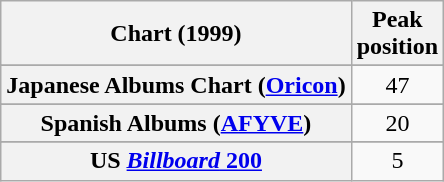<table class="wikitable plainrowheaders sortable" style="text-align: center;">
<tr>
<th scope="col">Chart (1999)</th>
<th scope="col">Peak<br>position</th>
</tr>
<tr>
</tr>
<tr>
</tr>
<tr>
</tr>
<tr>
</tr>
<tr>
</tr>
<tr>
</tr>
<tr>
</tr>
<tr>
</tr>
<tr>
<th scope="row">Japanese Albums Chart (<a href='#'>Oricon</a>)</th>
<td style="text-align:center;">47</td>
</tr>
<tr>
</tr>
<tr>
</tr>
<tr>
</tr>
<tr>
<th scope="row">Spanish Albums (<a href='#'>AFYVE</a>)</th>
<td style="text-align:center;">20</td>
</tr>
<tr>
</tr>
<tr>
<th scope="row">US <a href='#'><em>Billboard</em> 200</a></th>
<td>5</td>
</tr>
</table>
